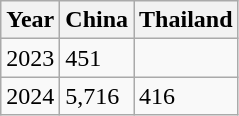<table class="wikitable">
<tr>
<th>Year</th>
<th>China</th>
<th>Thailand</th>
</tr>
<tr>
<td>2023</td>
<td>451</td>
<td></td>
</tr>
<tr>
<td>2024</td>
<td>5,716</td>
<td>416</td>
</tr>
</table>
